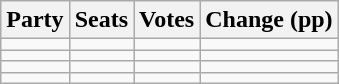<table class="wikitable" style="text-align:right;">
<tr>
<th>Party</th>
<th>Seats</th>
<th>Votes</th>
<th colspan="3">Change (pp)</th>
</tr>
<tr>
<td style="text-align:left;"></td>
<td></td>
<td></td>
<td></td>
</tr>
<tr>
<td style="text-align:left;"></td>
<td></td>
<td></td>
<td></td>
</tr>
<tr>
<td style="text-align:left;"></td>
<td></td>
<td></td>
<td></td>
</tr>
<tr>
<td style="text-align:left;"></td>
<td></td>
<td></td>
<td></td>
</tr>
</table>
